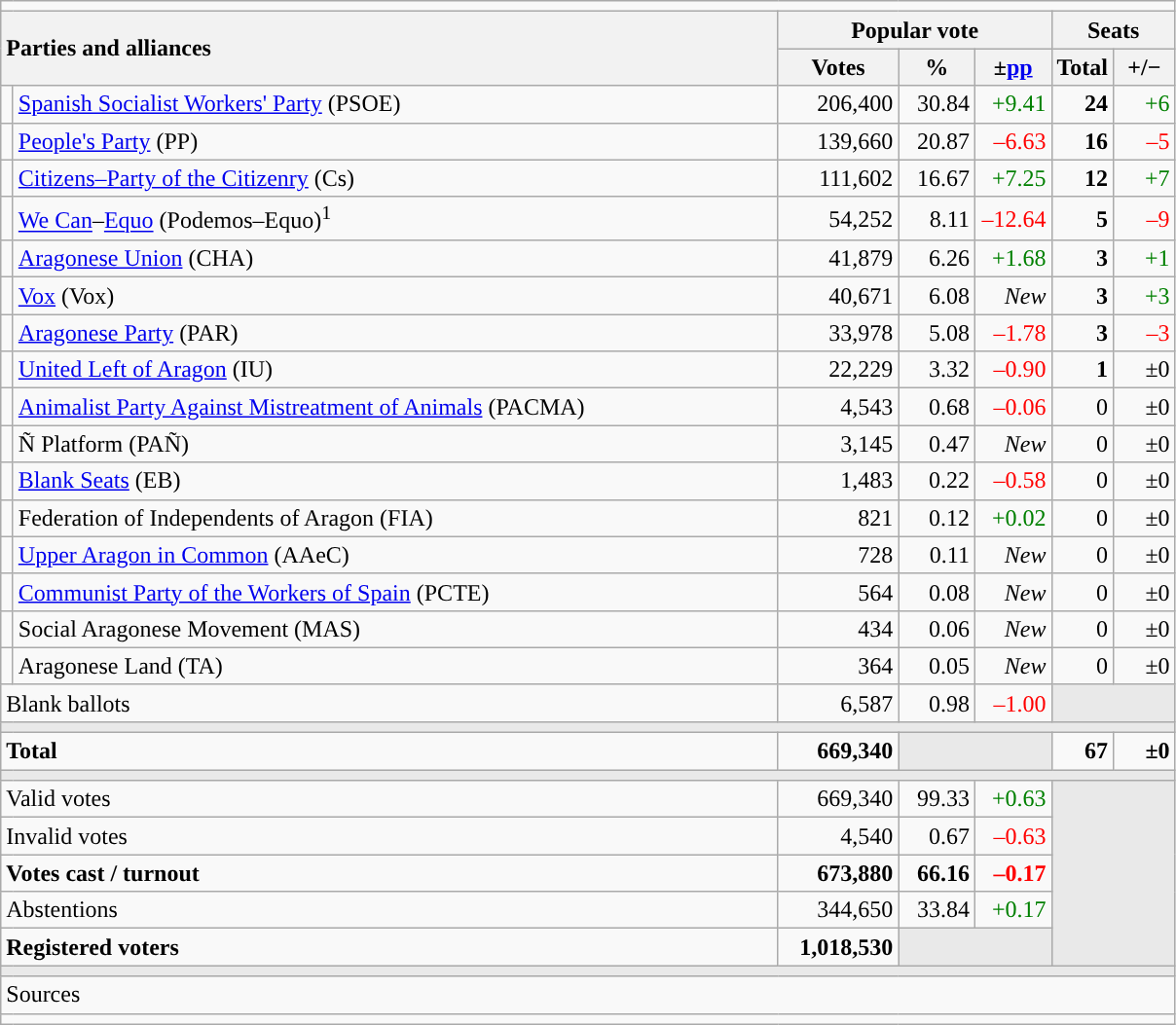<table class="wikitable" style="text-align:right;">
<tr>
<td colspan="7"></td>
</tr>
<tr>
<th style="text-align:left;" rowspan="2" colspan="2" width="525">Parties and alliances</th>
<th colspan="3">Popular vote</th>
<th colspan="2">Seats</th>
</tr>
<tr>
<th width="75">Votes</th>
<th width="45">%</th>
<th width="45">±<a href='#'>pp</a></th>
<th width="35">Total</th>
<th width="35">+/−</th>
</tr>
<tr>
<td width="1" style="color:inherit;background:"></td>
<td align="left"><a href='#'>Spanish Socialist Workers' Party</a> (PSOE)</td>
<td>206,400</td>
<td>30.84</td>
<td style="color:green;">+9.41</td>
<td><strong>24</strong></td>
<td style="color:green;">+6</td>
</tr>
<tr>
<td style="color:inherit;background:"></td>
<td align="left"><a href='#'>People's Party</a> (PP)</td>
<td>139,660</td>
<td>20.87</td>
<td style="color:red;">–6.63</td>
<td><strong>16</strong></td>
<td style="color:red;">–5</td>
</tr>
<tr>
<td style="color:inherit;background:"></td>
<td align="left"><a href='#'>Citizens–Party of the Citizenry</a> (Cs)</td>
<td>111,602</td>
<td>16.67</td>
<td style="color:green;">+7.25</td>
<td><strong>12</strong></td>
<td style="color:green;">+7</td>
</tr>
<tr>
<td style="color:inherit;background:"></td>
<td align="left"><a href='#'>We Can</a>–<a href='#'>Equo</a> (Podemos–Equo)<sup>1</sup></td>
<td>54,252</td>
<td>8.11</td>
<td style="color:red;">–12.64</td>
<td><strong>5</strong></td>
<td style="color:red;">–9</td>
</tr>
<tr>
<td style="color:inherit;background:"></td>
<td align="left"><a href='#'>Aragonese Union</a> (CHA)</td>
<td>41,879</td>
<td>6.26</td>
<td style="color:green;">+1.68</td>
<td><strong>3</strong></td>
<td style="color:green;">+1</td>
</tr>
<tr>
<td style="color:inherit;background:"></td>
<td align="left"><a href='#'>Vox</a> (Vox)</td>
<td>40,671</td>
<td>6.08</td>
<td><em>New</em></td>
<td><strong>3</strong></td>
<td style="color:green;">+3</td>
</tr>
<tr>
<td style="color:inherit;background:"></td>
<td align="left"><a href='#'>Aragonese Party</a> (PAR)</td>
<td>33,978</td>
<td>5.08</td>
<td style="color:red;">–1.78</td>
<td><strong>3</strong></td>
<td style="color:red;">–3</td>
</tr>
<tr>
<td style="color:inherit;background:"></td>
<td align="left"><a href='#'>United Left of Aragon</a> (IU)</td>
<td>22,229</td>
<td>3.32</td>
<td style="color:red;">–0.90</td>
<td><strong>1</strong></td>
<td>±0</td>
</tr>
<tr>
<td style="color:inherit;background:"></td>
<td align="left"><a href='#'>Animalist Party Against Mistreatment of Animals</a> (PACMA)</td>
<td>4,543</td>
<td>0.68</td>
<td style="color:red;">–0.06</td>
<td>0</td>
<td>±0</td>
</tr>
<tr>
<td style="color:inherit;background:"></td>
<td align="left">Ñ Platform (PAÑ)</td>
<td>3,145</td>
<td>0.47</td>
<td><em>New</em></td>
<td>0</td>
<td>±0</td>
</tr>
<tr>
<td style="color:inherit;background:"></td>
<td align="left"><a href='#'>Blank Seats</a> (EB)</td>
<td>1,483</td>
<td>0.22</td>
<td style="color:red;">–0.58</td>
<td>0</td>
<td>±0</td>
</tr>
<tr>
<td style="color:inherit;background:"></td>
<td align="left">Federation of Independents of Aragon (FIA)</td>
<td>821</td>
<td>0.12</td>
<td style="color:green;">+0.02</td>
<td>0</td>
<td>±0</td>
</tr>
<tr>
<td style="color:inherit;background:"></td>
<td align="left"><a href='#'>Upper Aragon in Common</a> (AAeC)</td>
<td>728</td>
<td>0.11</td>
<td><em>New</em></td>
<td>0</td>
<td>±0</td>
</tr>
<tr>
<td style="color:inherit;background:"></td>
<td align="left"><a href='#'>Communist Party of the Workers of Spain</a> (PCTE)</td>
<td>564</td>
<td>0.08</td>
<td><em>New</em></td>
<td>0</td>
<td>±0</td>
</tr>
<tr>
<td style="color:inherit;background:"></td>
<td align="left">Social Aragonese Movement (MAS)</td>
<td>434</td>
<td>0.06</td>
<td><em>New</em></td>
<td>0</td>
<td>±0</td>
</tr>
<tr>
<td style="color:inherit;background:"></td>
<td align="left">Aragonese Land (TA)</td>
<td>364</td>
<td>0.05</td>
<td><em>New</em></td>
<td>0</td>
<td>±0</td>
</tr>
<tr>
<td align="left" colspan="2">Blank ballots</td>
<td>6,587</td>
<td>0.98</td>
<td style="color:red;">–1.00</td>
<td bgcolor="#E9E9E9" colspan="2"></td>
</tr>
<tr>
<td colspan="7" bgcolor="#E9E9E9"></td>
</tr>
<tr style="font-weight:bold;">
<td align="left" colspan="2">Total</td>
<td>669,340</td>
<td bgcolor="#E9E9E9" colspan="2"></td>
<td>67</td>
<td>±0</td>
</tr>
<tr>
<td colspan="7" bgcolor="#E9E9E9"></td>
</tr>
<tr>
<td align="left" colspan="2">Valid votes</td>
<td>669,340</td>
<td>99.33</td>
<td style="color:green;">+0.63</td>
<td bgcolor="#E9E9E9" colspan="2" rowspan="5"></td>
</tr>
<tr>
<td align="left" colspan="2">Invalid votes</td>
<td>4,540</td>
<td>0.67</td>
<td style="color:red;">–0.63</td>
</tr>
<tr style="font-weight:bold;">
<td align="left" colspan="2">Votes cast / turnout</td>
<td>673,880</td>
<td>66.16</td>
<td style="color:red;">–0.17</td>
</tr>
<tr>
<td align="left" colspan="2">Abstentions</td>
<td>344,650</td>
<td>33.84</td>
<td style="color:green;">+0.17</td>
</tr>
<tr style="font-weight:bold;">
<td align="left" colspan="2">Registered voters</td>
<td>1,018,530</td>
<td bgcolor="#E9E9E9" colspan="2"></td>
</tr>
<tr>
<td colspan="7" bgcolor="#E9E9E9"></td>
</tr>
<tr>
<td align="left" colspan="7">Sources</td>
</tr>
<tr>
<td colspan="7" style="text-align:left; max-width:790px;"></td>
</tr>
</table>
